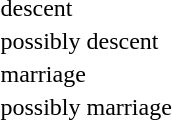<table>
<tr>
<td></td>
<td>descent</td>
</tr>
<tr>
<td></td>
<td>possibly descent</td>
</tr>
<tr>
<td></td>
<td>marriage</td>
</tr>
<tr>
<td></td>
<td>possibly marriage</td>
</tr>
<tr>
</tr>
</table>
